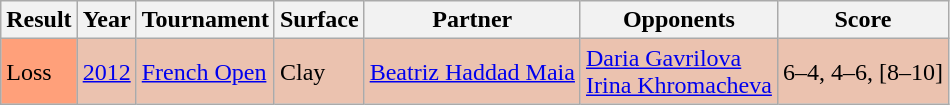<table class="sortable wikitable">
<tr>
<th>Result</th>
<th>Year</th>
<th>Tournament</th>
<th>Surface</th>
<th>Partner</th>
<th>Opponents</th>
<th>Score</th>
</tr>
<tr style="background:#ebc2af;">
<td style="background:#ffa07a;">Loss</td>
<td><a href='#'>2012</a></td>
<td><a href='#'>French Open</a></td>
<td>Clay</td>
<td> <a href='#'>Beatriz Haddad Maia</a></td>
<td> <a href='#'>Daria Gavrilova</a> <br>  <a href='#'>Irina Khromacheva</a></td>
<td>6–4, 4–6, [8–10]</td>
</tr>
</table>
